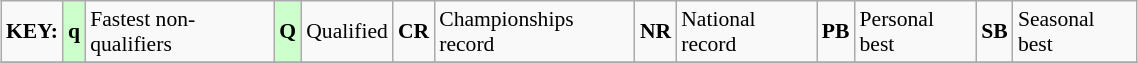<table class="wikitable" style="margin:0.5em auto; font-size:90%;position:relative;" width=60%>
<tr>
<td><strong>KEY:</strong></td>
<td bgcolor=ccffcc align=center><strong>q</strong></td>
<td>Fastest non-qualifiers</td>
<td bgcolor=ccffcc align=center><strong>Q</strong></td>
<td>Qualified</td>
<td align=center><strong>CR</strong></td>
<td>Championships record</td>
<td align=center><strong>NR</strong></td>
<td>National record</td>
<td align=center><strong>PB</strong></td>
<td>Personal best</td>
<td align=center><strong>SB</strong></td>
<td>Seasonal best</td>
</tr>
<tr>
</tr>
</table>
